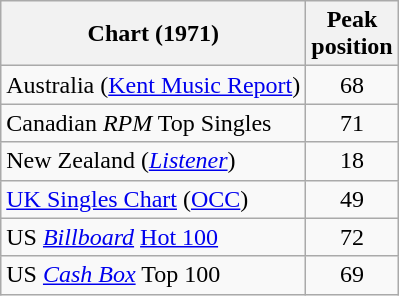<table class="wikitable sortable">
<tr>
<th>Chart (1971)</th>
<th>Peak<br>position</th>
</tr>
<tr>
<td>Australia (<a href='#'>Kent Music Report</a>)</td>
<td style="text-align:center;">68</td>
</tr>
<tr>
<td>Canadian <em>RPM</em> Top Singles</td>
<td style="text-align:center;">71</td>
</tr>
<tr>
<td>New Zealand (<em><a href='#'>Listener</a></em>)</td>
<td style="text-align:center;">18</td>
</tr>
<tr>
<td><a href='#'>UK Singles Chart</a> (<a href='#'>OCC</a>)</td>
<td style="text-align:center;">49</td>
</tr>
<tr>
<td>US <em><a href='#'>Billboard</a></em> <a href='#'>Hot 100</a></td>
<td style="text-align:center;">72</td>
</tr>
<tr>
<td>US <em><a href='#'>Cash Box</a></em> Top 100</td>
<td style="text-align:center;">69</td>
</tr>
</table>
